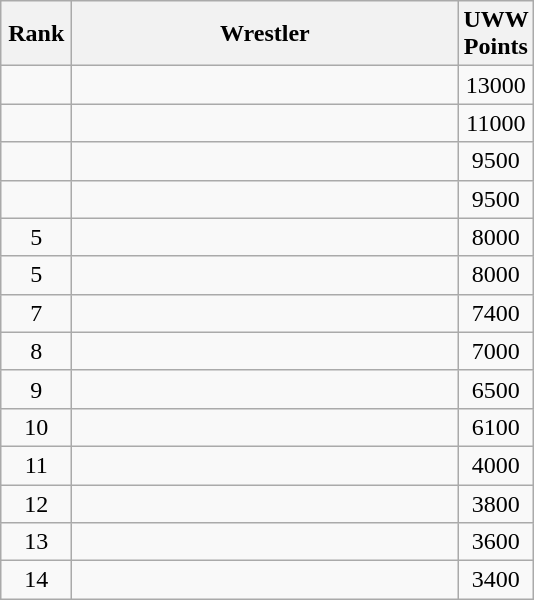<table class="wikitable" style="text-align: center;">
<tr>
<th width=40>Rank</th>
<th width=250>Wrestler</th>
<th width=40>UWW Points</th>
</tr>
<tr>
<td></td>
<td align="left"></td>
<td>13000</td>
</tr>
<tr>
<td></td>
<td align="left"></td>
<td>11000</td>
</tr>
<tr>
<td></td>
<td align="left"></td>
<td>9500</td>
</tr>
<tr>
<td></td>
<td align="left"></td>
<td>9500</td>
</tr>
<tr>
<td>5</td>
<td align="left"></td>
<td>8000</td>
</tr>
<tr>
<td>5</td>
<td align="left"></td>
<td>8000</td>
</tr>
<tr>
<td>7</td>
<td align="left"></td>
<td>7400</td>
</tr>
<tr>
<td>8</td>
<td align="left"></td>
<td>7000</td>
</tr>
<tr>
<td>9</td>
<td align="left"></td>
<td>6500</td>
</tr>
<tr>
<td>10</td>
<td align="left"></td>
<td>6100</td>
</tr>
<tr>
<td>11</td>
<td align="left"></td>
<td>4000</td>
</tr>
<tr>
<td>12</td>
<td align="left"></td>
<td>3800</td>
</tr>
<tr>
<td>13</td>
<td align="left"></td>
<td>3600</td>
</tr>
<tr>
<td>14</td>
<td align="left"></td>
<td>3400</td>
</tr>
</table>
